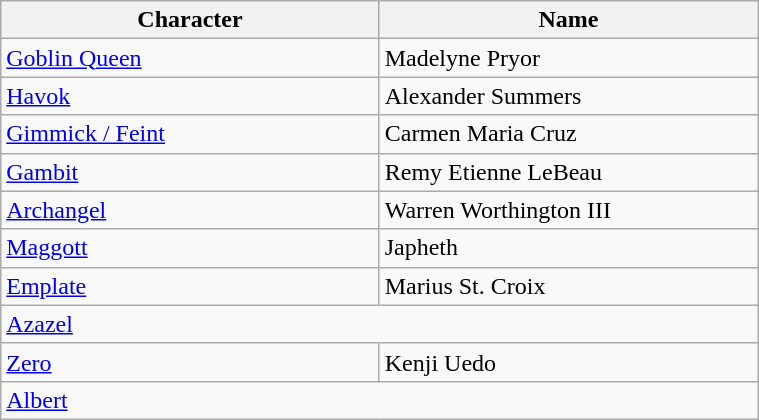<table class="wikitable sortable" style="width:40%;">
<tr>
<th style="width:20%;">Character</th>
<th style="width:20%;">Name</th>
</tr>
<tr>
<td><a href='#'>Goblin Queen</a></td>
<td>Madelyne Pryor</td>
</tr>
<tr>
<td><a href='#'>Havok</a></td>
<td>Alexander Summers</td>
</tr>
<tr>
<td><a href='#'>Gimmick / Feint</a></td>
<td>Carmen Maria Cruz</td>
</tr>
<tr>
<td><a href='#'>Gambit</a></td>
<td>Remy Etienne LeBeau</td>
</tr>
<tr>
<td><a href='#'>Archangel</a></td>
<td>Warren Worthington III</td>
</tr>
<tr>
<td><a href='#'>Maggott</a></td>
<td>Japheth</td>
</tr>
<tr>
<td><a href='#'>Emplate</a></td>
<td>Marius St. Croix</td>
</tr>
<tr>
<td colspan="2"><a href='#'>Azazel</a></td>
</tr>
<tr>
<td><a href='#'>Zero</a></td>
<td>Kenji Uedo</td>
</tr>
<tr>
<td colspan="2"><a href='#'>Albert</a></td>
</tr>
</table>
